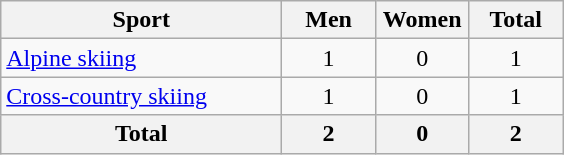<table class="wikitable sortable" style="text-align:center">
<tr>
<th width=180>Sport</th>
<th width=55>Men</th>
<th width=55>Women</th>
<th width=55>Total</th>
</tr>
<tr>
<td align=left><a href='#'>Alpine skiing</a></td>
<td>1</td>
<td>0</td>
<td>1</td>
</tr>
<tr>
<td align=left><a href='#'>Cross-country skiing</a></td>
<td>1</td>
<td>0</td>
<td>1</td>
</tr>
<tr>
<th>Total</th>
<th>2</th>
<th>0</th>
<th>2</th>
</tr>
</table>
